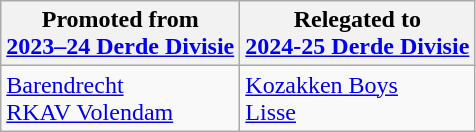<table class="wikitable">
<tr>
<th>Promoted from<br><a href='#'>2023–24 Derde Divisie</a></th>
<th>Relegated to<br><a href='#'>2024-25 Derde Divisie</a></th>
</tr>
<tr>
<td><a href='#'>Barendrecht</a><br><a href='#'>RKAV Volendam</a></td>
<td><a href='#'>Kozakken Boys</a><br><a href='#'>Lisse</a></td>
</tr>
</table>
